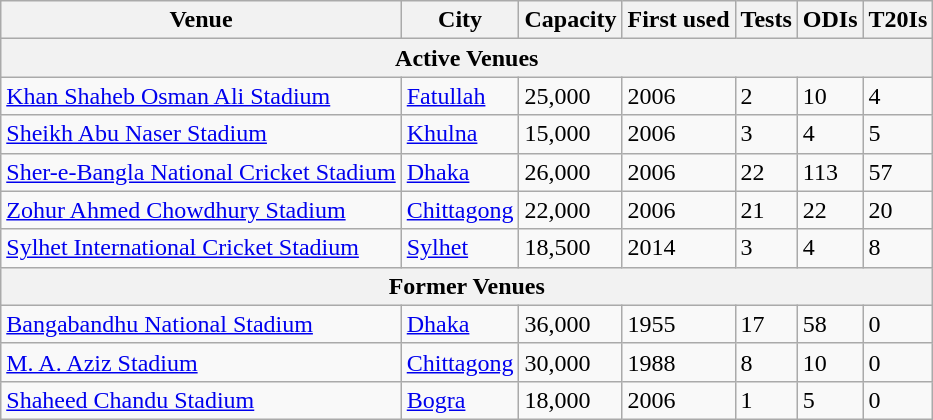<table class="wikitable sortable">
<tr>
<th>Venue</th>
<th>City</th>
<th>Capacity</th>
<th>First used</th>
<th>Tests</th>
<th>ODIs</th>
<th>T20Is</th>
</tr>
<tr>
<th colspan=7>Active Venues</th>
</tr>
<tr>
<td><a href='#'>Khan Shaheb Osman Ali Stadium</a></td>
<td><a href='#'>Fatullah</a></td>
<td>25,000</td>
<td>2006</td>
<td>2</td>
<td>10</td>
<td>4</td>
</tr>
<tr>
<td><a href='#'>Sheikh Abu Naser Stadium</a></td>
<td><a href='#'>Khulna</a></td>
<td>15,000</td>
<td>2006</td>
<td>3</td>
<td>4</td>
<td>5</td>
</tr>
<tr>
<td><a href='#'>Sher-e-Bangla National Cricket Stadium</a></td>
<td><a href='#'>Dhaka</a></td>
<td>26,000</td>
<td>2006</td>
<td>22</td>
<td>113</td>
<td>57</td>
</tr>
<tr>
<td><a href='#'>Zohur Ahmed Chowdhury Stadium</a></td>
<td><a href='#'>Chittagong</a></td>
<td>22,000</td>
<td>2006</td>
<td>21</td>
<td>22</td>
<td>20</td>
</tr>
<tr>
<td><a href='#'>Sylhet International Cricket Stadium</a></td>
<td><a href='#'>Sylhet</a></td>
<td>18,500</td>
<td>2014</td>
<td>3</td>
<td>4</td>
<td>8</td>
</tr>
<tr>
<th colspan=7>Former Venues</th>
</tr>
<tr>
<td><a href='#'>Bangabandhu National Stadium</a></td>
<td><a href='#'>Dhaka</a></td>
<td>36,000</td>
<td>1955</td>
<td>17</td>
<td>58</td>
<td>0</td>
</tr>
<tr>
<td><a href='#'>M. A. Aziz Stadium</a></td>
<td><a href='#'>Chittagong</a></td>
<td>30,000</td>
<td>1988</td>
<td>8</td>
<td>10</td>
<td>0</td>
</tr>
<tr>
<td><a href='#'>Shaheed Chandu Stadium</a></td>
<td><a href='#'>Bogra</a></td>
<td>18,000</td>
<td>2006</td>
<td>1</td>
<td>5</td>
<td>0</td>
</tr>
</table>
